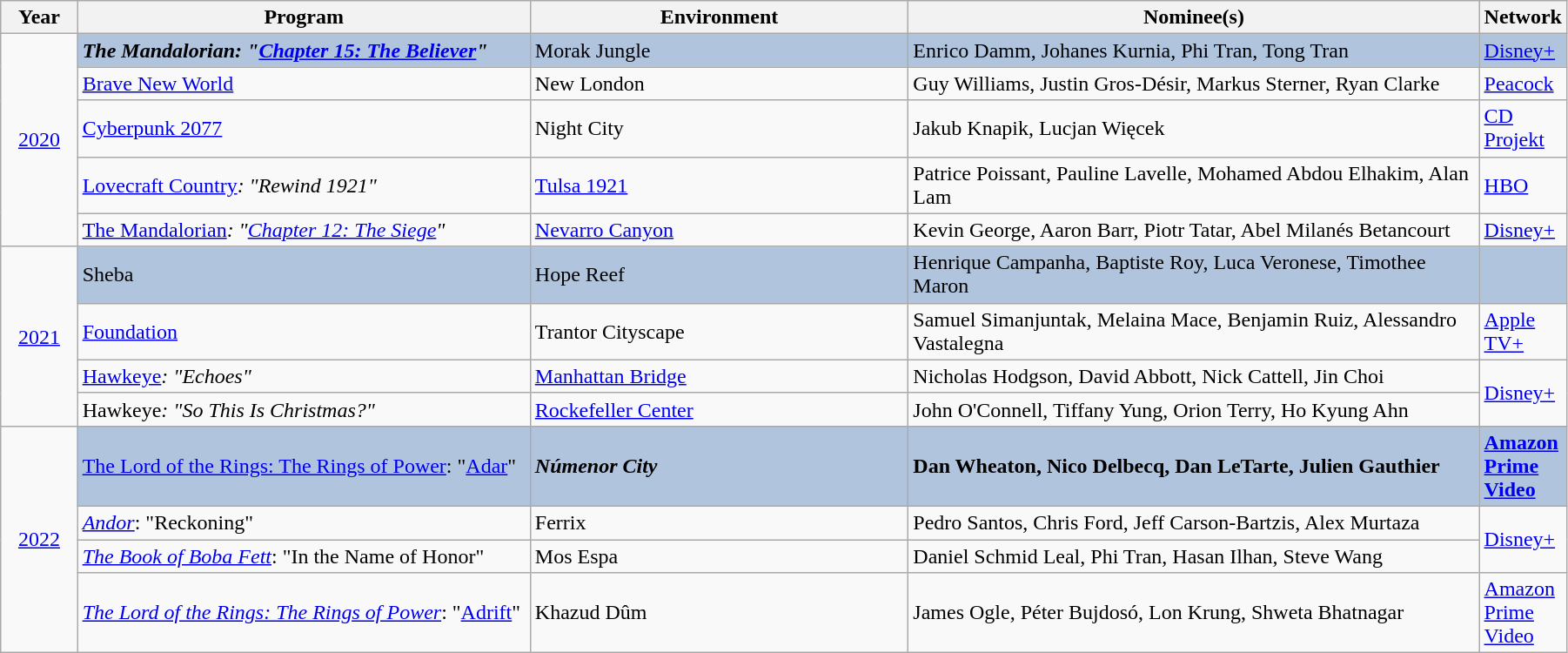<table class="wikitable" width="95%" cellpadding="5">
<tr>
<th width="5%">Year</th>
<th width="30%">Program</th>
<th width="25%">Environment</th>
<th width="38%">Nominee(s)</th>
<th width="5%">Network</th>
</tr>
<tr>
<td rowspan="5" style="text-align:center;"><a href='#'>2020</a><br></td>
<td style="background:#B0C4DE;"><strong><em>The Mandalorian:<em> "<a href='#'>Chapter 15: The Believer</a>"<strong></td>
<td style="background:#B0C4DE;"></strong>Morak Jungle<strong></td>
<td style="background:#B0C4DE;"></strong>Enrico Damm, Johanes Kurnia, Phi Tran, Tong Tran<strong></td>
<td style="background:#B0C4DE;"></strong><a href='#'>Disney+</a><strong></td>
</tr>
<tr>
<td></em><a href='#'>Brave New World</a><em></td>
<td>New London</td>
<td>Guy Williams, Justin Gros-Désir, Markus Sterner, Ryan Clarke</td>
<td><a href='#'>Peacock</a></td>
</tr>
<tr>
<td></em><a href='#'>Cyberpunk 2077</a><em></td>
<td>Night City</td>
<td>Jakub Knapik, Lucjan Więcek</td>
<td><a href='#'>CD Projekt</a></td>
</tr>
<tr>
<td></em><a href='#'>Lovecraft Country</a><em>: "Rewind 1921"</td>
<td><a href='#'>Tulsa 1921</a></td>
<td>Patrice Poissant, Pauline Lavelle, Mohamed Abdou Elhakim, Alan Lam</td>
<td><a href='#'>HBO</a></td>
</tr>
<tr>
<td></em><a href='#'>The Mandalorian</a><em>: "<a href='#'>Chapter 12: The Siege</a>"</td>
<td><a href='#'>Nevarro Canyon</a></td>
<td>Kevin George, Aaron Barr, Piotr Tatar, Abel Milanés Betancourt</td>
<td><a href='#'>Disney+</a></td>
</tr>
<tr>
<td rowspan="4" style="text-align:center;"><a href='#'>2021</a><br></td>
<td style="background:#B0C4DE;"></em></strong>Sheba<strong><em></td>
<td style="background:#B0C4DE;"></em></strong>Hope Reef<strong><em></td>
<td style="background:#B0C4DE;"></strong>Henrique Campanha, Baptiste Roy, Luca Veronese, Timothee Maron<strong></td>
<td style="background:#B0C4DE;"></td>
</tr>
<tr>
<td></em><a href='#'>Foundation</a><em></td>
<td>Trantor Cityscape</td>
<td>Samuel Simanjuntak, Melaina Mace, Benjamin Ruiz, Alessandro Vastalegna</td>
<td><a href='#'>Apple TV+</a></td>
</tr>
<tr>
<td></em><a href='#'>Hawkeye</a><em>: "Echoes"</td>
<td><a href='#'>Manhattan Bridge</a></td>
<td>Nicholas Hodgson, David Abbott, Nick Cattell, Jin Choi</td>
<td rowspan="2"><a href='#'>Disney+</a></td>
</tr>
<tr>
<td></em>Hawkeye<em>: "So This Is Christmas?"</td>
<td><a href='#'>Rockefeller Center</a></td>
<td>John O'Connell, Tiffany Yung, Orion Terry, Ho Kyung Ahn</td>
</tr>
<tr>
<td rowspan="4" style="text-align:center;"><a href='#'>2022</a><br></td>
<td style="background:#B0C4DE;"></em></strong><a href='#'>The Lord of the Rings: The Rings of Power</a></em>: "<a href='#'>Adar</a>"</strong></td>
<td style="background:#B0C4DE;"><strong><em>Númenor City</em></strong></td>
<td style="background:#B0C4DE;"><strong>Dan Wheaton, Nico Delbecq, Dan LeTarte, Julien Gauthier</strong></td>
<td style="background:#B0C4DE;"><strong><a href='#'>Amazon Prime Video</a></strong></td>
</tr>
<tr>
<td><em><a href='#'>Andor</a></em>: "Reckoning"</td>
<td>Ferrix</td>
<td>Pedro Santos, Chris Ford, Jeff Carson-Bartzis, Alex Murtaza</td>
<td rowspan="2"><a href='#'>Disney+</a></td>
</tr>
<tr>
<td><em><a href='#'>The Book of Boba Fett</a></em>: "In the Name of Honor"</td>
<td>Mos Espa</td>
<td>Daniel Schmid Leal, Phi Tran, Hasan Ilhan, Steve Wang</td>
</tr>
<tr>
<td><em><a href='#'>The Lord of the Rings: The Rings of Power</a></em>: "<a href='#'>Adrift</a>"</td>
<td>Khazud Dûm</td>
<td>James Ogle, Péter Bujdosó, Lon Krung, Shweta Bhatnagar</td>
<td><a href='#'>Amazon Prime Video</a></td>
</tr>
</table>
